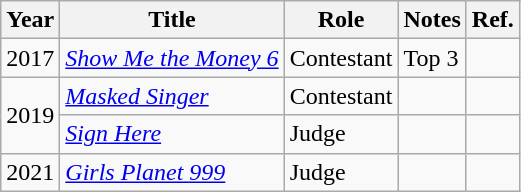<table class="wikitable plainrowheaders">
<tr>
<th>Year</th>
<th>Title</th>
<th>Role</th>
<th>Notes</th>
<th>Ref.</th>
</tr>
<tr>
<td>2017</td>
<td><em><a href='#'>Show Me the Money 6</a></em></td>
<td>Contestant</td>
<td>Top 3</td>
<td></td>
</tr>
<tr>
<td rowspan="2">2019</td>
<td><em><a href='#'>Masked Singer</a></em></td>
<td>Contestant</td>
<td></td>
<td></td>
</tr>
<tr>
<td><em><a href='#'>Sign Here</a></em></td>
<td>Judge</td>
<td></td>
<td></td>
</tr>
<tr>
<td>2021</td>
<td><em><a href='#'>Girls Planet 999</a></em></td>
<td>Judge</td>
<td></td>
<td></td>
</tr>
</table>
